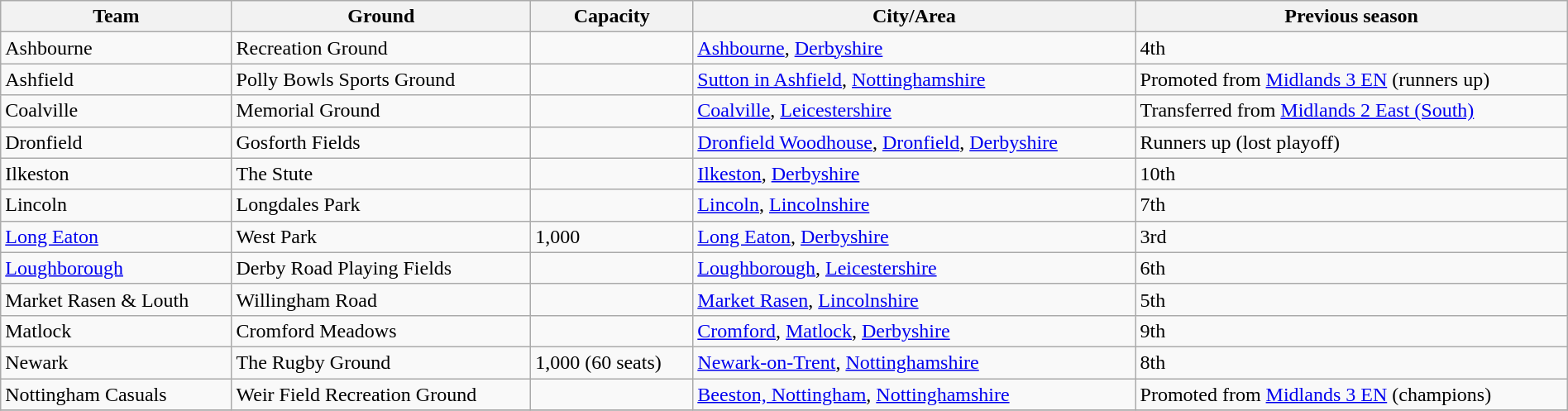<table class="wikitable sortable" width=100%>
<tr>
<th>Team</th>
<th>Ground</th>
<th>Capacity</th>
<th>City/Area</th>
<th>Previous season</th>
</tr>
<tr>
<td>Ashbourne</td>
<td>Recreation Ground</td>
<td></td>
<td><a href='#'>Ashbourne</a>, <a href='#'>Derbyshire</a></td>
<td>4th</td>
</tr>
<tr>
<td>Ashfield</td>
<td>Polly Bowls Sports Ground</td>
<td></td>
<td><a href='#'>Sutton in Ashfield</a>, <a href='#'>Nottinghamshire</a></td>
<td>Promoted from <a href='#'>Midlands 3 EN</a> (runners up)</td>
</tr>
<tr>
<td>Coalville</td>
<td>Memorial Ground</td>
<td></td>
<td><a href='#'>Coalville</a>, <a href='#'>Leicestershire</a></td>
<td>Transferred from <a href='#'>Midlands 2 East (South)</a></td>
</tr>
<tr>
<td>Dronfield</td>
<td>Gosforth Fields</td>
<td></td>
<td><a href='#'>Dronfield Woodhouse</a>, <a href='#'>Dronfield</a>, <a href='#'>Derbyshire</a></td>
<td>Runners up (lost playoff)</td>
</tr>
<tr>
<td>Ilkeston</td>
<td>The Stute</td>
<td></td>
<td><a href='#'>Ilkeston</a>, <a href='#'>Derbyshire</a></td>
<td>10th</td>
</tr>
<tr>
<td>Lincoln</td>
<td>Longdales Park</td>
<td></td>
<td><a href='#'>Lincoln</a>, <a href='#'>Lincolnshire</a></td>
<td>7th</td>
</tr>
<tr>
<td><a href='#'>Long Eaton</a></td>
<td>West Park</td>
<td>1,000</td>
<td><a href='#'>Long Eaton</a>, <a href='#'>Derbyshire</a></td>
<td>3rd</td>
</tr>
<tr>
<td><a href='#'>Loughborough</a></td>
<td>Derby Road Playing Fields</td>
<td></td>
<td><a href='#'>Loughborough</a>, <a href='#'>Leicestershire</a></td>
<td>6th</td>
</tr>
<tr>
<td>Market Rasen & Louth</td>
<td>Willingham Road</td>
<td></td>
<td><a href='#'>Market Rasen</a>, <a href='#'>Lincolnshire</a></td>
<td>5th</td>
</tr>
<tr>
<td>Matlock</td>
<td>Cromford Meadows</td>
<td></td>
<td><a href='#'>Cromford</a>, <a href='#'>Matlock</a>, <a href='#'>Derbyshire</a></td>
<td>9th</td>
</tr>
<tr>
<td>Newark</td>
<td>The Rugby Ground</td>
<td>1,000 (60 seats)</td>
<td><a href='#'>Newark-on-Trent</a>, <a href='#'>Nottinghamshire</a></td>
<td>8th</td>
</tr>
<tr>
<td>Nottingham Casuals</td>
<td>Weir Field Recreation Ground</td>
<td></td>
<td><a href='#'>Beeston, Nottingham</a>, <a href='#'>Nottinghamshire</a></td>
<td>Promoted from <a href='#'>Midlands 3 EN</a> (champions)</td>
</tr>
<tr>
</tr>
</table>
